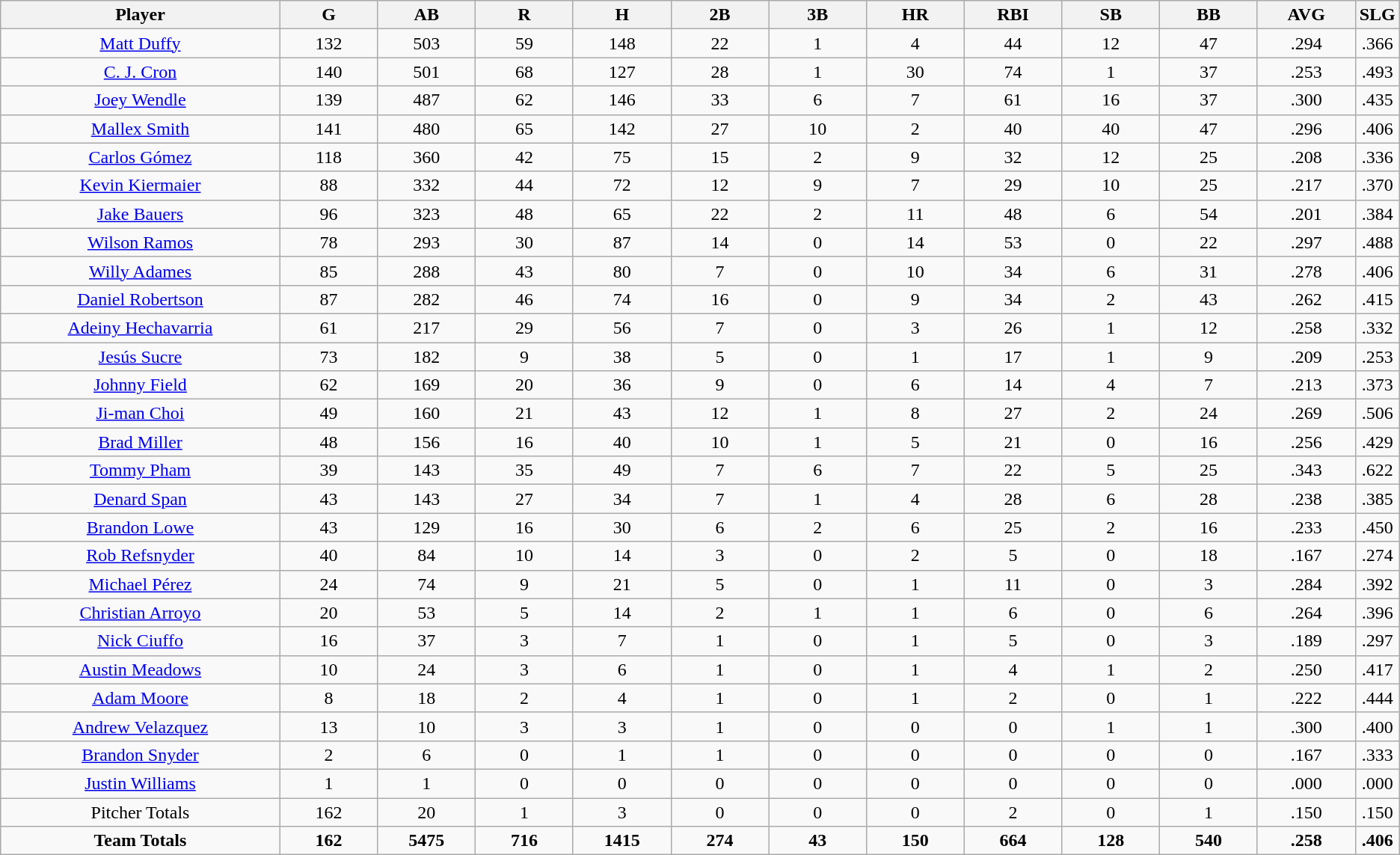<table class=wikitable style="text-align:center">
<tr>
<th bgcolor=#DDDDFF; width="20%">Player</th>
<th bgcolor=#DDDDFF; width="7%">G</th>
<th bgcolor=#DDDDFF; width="7%">AB</th>
<th bgcolor=#DDDDFF; width="7%">R</th>
<th bgcolor=#DDDDFF; width="7%">H</th>
<th bgcolor=#DDDDFF; width="7%">2B</th>
<th bgcolor=#DDDDFF; width="7%">3B</th>
<th bgcolor=#DDDDFF; width="7%">HR</th>
<th bgcolor=#DDDDFF; width="7%">RBI</th>
<th bgcolor=#DDDDFF; width="7%">SB</th>
<th bgcolor=#DDDDFF; width="7%">BB</th>
<th bgcolor=#DDDDFF; width="7%">AVG</th>
<th bgcolor=#DDDDFF; width="7%">SLG</th>
</tr>
<tr>
<td><a href='#'>Matt Duffy</a></td>
<td>132</td>
<td>503</td>
<td>59</td>
<td>148</td>
<td>22</td>
<td>1</td>
<td>4</td>
<td>44</td>
<td>12</td>
<td>47</td>
<td>.294</td>
<td>.366</td>
</tr>
<tr>
<td><a href='#'>C. J. Cron</a></td>
<td>140</td>
<td>501</td>
<td>68</td>
<td>127</td>
<td>28</td>
<td>1</td>
<td>30</td>
<td>74</td>
<td>1</td>
<td>37</td>
<td>.253</td>
<td>.493</td>
</tr>
<tr>
<td><a href='#'>Joey Wendle</a></td>
<td>139</td>
<td>487</td>
<td>62</td>
<td>146</td>
<td>33</td>
<td>6</td>
<td>7</td>
<td>61</td>
<td>16</td>
<td>37</td>
<td>.300</td>
<td>.435</td>
</tr>
<tr>
<td><a href='#'>Mallex Smith</a></td>
<td>141</td>
<td>480</td>
<td>65</td>
<td>142</td>
<td>27</td>
<td>10</td>
<td>2</td>
<td>40</td>
<td>40</td>
<td>47</td>
<td>.296</td>
<td>.406</td>
</tr>
<tr>
<td><a href='#'>Carlos Gómez</a></td>
<td>118</td>
<td>360</td>
<td>42</td>
<td>75</td>
<td>15</td>
<td>2</td>
<td>9</td>
<td>32</td>
<td>12</td>
<td>25</td>
<td>.208</td>
<td>.336</td>
</tr>
<tr>
<td><a href='#'>Kevin Kiermaier</a></td>
<td>88</td>
<td>332</td>
<td>44</td>
<td>72</td>
<td>12</td>
<td>9</td>
<td>7</td>
<td>29</td>
<td>10</td>
<td>25</td>
<td>.217</td>
<td>.370</td>
</tr>
<tr>
<td><a href='#'>Jake Bauers</a></td>
<td>96</td>
<td>323</td>
<td>48</td>
<td>65</td>
<td>22</td>
<td>2</td>
<td>11</td>
<td>48</td>
<td>6</td>
<td>54</td>
<td>.201</td>
<td>.384</td>
</tr>
<tr>
<td><a href='#'>Wilson Ramos</a></td>
<td>78</td>
<td>293</td>
<td>30</td>
<td>87</td>
<td>14</td>
<td>0</td>
<td>14</td>
<td>53</td>
<td>0</td>
<td>22</td>
<td>.297</td>
<td>.488</td>
</tr>
<tr>
<td><a href='#'>Willy Adames</a></td>
<td>85</td>
<td>288</td>
<td>43</td>
<td>80</td>
<td>7</td>
<td>0</td>
<td>10</td>
<td>34</td>
<td>6</td>
<td>31</td>
<td>.278</td>
<td>.406</td>
</tr>
<tr>
<td><a href='#'>Daniel Robertson</a></td>
<td>87</td>
<td>282</td>
<td>46</td>
<td>74</td>
<td>16</td>
<td>0</td>
<td>9</td>
<td>34</td>
<td>2</td>
<td>43</td>
<td>.262</td>
<td>.415</td>
</tr>
<tr>
<td><a href='#'>Adeiny Hechavarria</a></td>
<td>61</td>
<td>217</td>
<td>29</td>
<td>56</td>
<td>7</td>
<td>0</td>
<td>3</td>
<td>26</td>
<td>1</td>
<td>12</td>
<td>.258</td>
<td>.332</td>
</tr>
<tr>
<td><a href='#'>Jesús Sucre</a></td>
<td>73</td>
<td>182</td>
<td>9</td>
<td>38</td>
<td>5</td>
<td>0</td>
<td>1</td>
<td>17</td>
<td>1</td>
<td>9</td>
<td>.209</td>
<td>.253</td>
</tr>
<tr>
<td><a href='#'>Johnny Field</a></td>
<td>62</td>
<td>169</td>
<td>20</td>
<td>36</td>
<td>9</td>
<td>0</td>
<td>6</td>
<td>14</td>
<td>4</td>
<td>7</td>
<td>.213</td>
<td>.373</td>
</tr>
<tr>
<td><a href='#'>Ji-man Choi</a></td>
<td>49</td>
<td>160</td>
<td>21</td>
<td>43</td>
<td>12</td>
<td>1</td>
<td>8</td>
<td>27</td>
<td>2</td>
<td>24</td>
<td>.269</td>
<td>.506</td>
</tr>
<tr>
<td><a href='#'>Brad Miller</a></td>
<td>48</td>
<td>156</td>
<td>16</td>
<td>40</td>
<td>10</td>
<td>1</td>
<td>5</td>
<td>21</td>
<td>0</td>
<td>16</td>
<td>.256</td>
<td>.429</td>
</tr>
<tr>
<td><a href='#'>Tommy Pham</a></td>
<td>39</td>
<td>143</td>
<td>35</td>
<td>49</td>
<td>7</td>
<td>6</td>
<td>7</td>
<td>22</td>
<td>5</td>
<td>25</td>
<td>.343</td>
<td>.622</td>
</tr>
<tr>
<td><a href='#'>Denard Span</a></td>
<td>43</td>
<td>143</td>
<td>27</td>
<td>34</td>
<td>7</td>
<td>1</td>
<td>4</td>
<td>28</td>
<td>6</td>
<td>28</td>
<td>.238</td>
<td>.385</td>
</tr>
<tr>
<td><a href='#'>Brandon Lowe</a></td>
<td>43</td>
<td>129</td>
<td>16</td>
<td>30</td>
<td>6</td>
<td>2</td>
<td>6</td>
<td>25</td>
<td>2</td>
<td>16</td>
<td>.233</td>
<td>.450</td>
</tr>
<tr>
<td><a href='#'>Rob Refsnyder</a></td>
<td>40</td>
<td>84</td>
<td>10</td>
<td>14</td>
<td>3</td>
<td>0</td>
<td>2</td>
<td>5</td>
<td>0</td>
<td>18</td>
<td>.167</td>
<td>.274</td>
</tr>
<tr>
<td><a href='#'>Michael Pérez</a></td>
<td>24</td>
<td>74</td>
<td>9</td>
<td>21</td>
<td>5</td>
<td>0</td>
<td>1</td>
<td>11</td>
<td>0</td>
<td>3</td>
<td>.284</td>
<td>.392</td>
</tr>
<tr>
<td><a href='#'>Christian Arroyo</a></td>
<td>20</td>
<td>53</td>
<td>5</td>
<td>14</td>
<td>2</td>
<td>1</td>
<td>1</td>
<td>6</td>
<td>0</td>
<td>6</td>
<td>.264</td>
<td>.396</td>
</tr>
<tr>
<td><a href='#'>Nick Ciuffo</a></td>
<td>16</td>
<td>37</td>
<td>3</td>
<td>7</td>
<td>1</td>
<td>0</td>
<td>1</td>
<td>5</td>
<td>0</td>
<td>3</td>
<td>.189</td>
<td>.297</td>
</tr>
<tr>
<td><a href='#'>Austin Meadows</a></td>
<td>10</td>
<td>24</td>
<td>3</td>
<td>6</td>
<td>1</td>
<td>0</td>
<td>1</td>
<td>4</td>
<td>1</td>
<td>2</td>
<td>.250</td>
<td>.417</td>
</tr>
<tr>
<td><a href='#'>Adam Moore</a></td>
<td>8</td>
<td>18</td>
<td>2</td>
<td>4</td>
<td>1</td>
<td>0</td>
<td>1</td>
<td>2</td>
<td>0</td>
<td>1</td>
<td>.222</td>
<td>.444</td>
</tr>
<tr>
<td><a href='#'>Andrew Velazquez</a></td>
<td>13</td>
<td>10</td>
<td>3</td>
<td>3</td>
<td>1</td>
<td>0</td>
<td>0</td>
<td>0</td>
<td>1</td>
<td>1</td>
<td>.300</td>
<td>.400</td>
</tr>
<tr>
<td><a href='#'>Brandon Snyder</a></td>
<td>2</td>
<td>6</td>
<td>0</td>
<td>1</td>
<td>1</td>
<td>0</td>
<td>0</td>
<td>0</td>
<td>0</td>
<td>0</td>
<td>.167</td>
<td>.333</td>
</tr>
<tr>
<td><a href='#'>Justin Williams</a></td>
<td>1</td>
<td>1</td>
<td>0</td>
<td>0</td>
<td>0</td>
<td>0</td>
<td>0</td>
<td>0</td>
<td>0</td>
<td>0</td>
<td>.000</td>
<td>.000</td>
</tr>
<tr>
<td>Pitcher Totals</td>
<td>162</td>
<td>20</td>
<td>1</td>
<td>3</td>
<td>0</td>
<td>0</td>
<td>0</td>
<td>2</td>
<td>0</td>
<td>1</td>
<td>.150</td>
<td>.150</td>
</tr>
<tr>
<td><strong>Team Totals</strong></td>
<td><strong>162</strong></td>
<td><strong>5475</strong></td>
<td><strong>716</strong></td>
<td><strong>1415</strong></td>
<td><strong>274</strong></td>
<td><strong>43</strong></td>
<td><strong>150</strong></td>
<td><strong>664</strong></td>
<td><strong>128</strong></td>
<td><strong>540</strong></td>
<td><strong>.258</strong></td>
<td><strong>.406</strong></td>
</tr>
</table>
